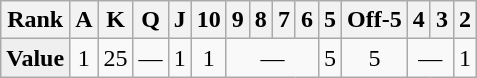<table class="wikitable">
<tr>
<th>Rank</th>
<th>A</th>
<th>K</th>
<th>Q</th>
<th>J</th>
<th>10</th>
<th>9</th>
<th>8</th>
<th>7</th>
<th>6</th>
<th>5</th>
<th>Off-5</th>
<th>4</th>
<th>3</th>
<th>2</th>
</tr>
<tr align="center">
<td style="background:#efefef;"><strong>Value</strong></td>
<td>1</td>
<td>25</td>
<td>—</td>
<td>1</td>
<td>1</td>
<td colspan=4>—</td>
<td>5</td>
<td>5</td>
<td colspan=2>—</td>
<td>1</td>
</tr>
</table>
